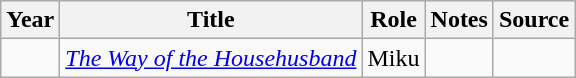<table class="wikitable sortable plainrowheaders">
<tr>
<th>Year</th>
<th>Title</th>
<th>Role</th>
<th class="unsortable">Notes</th>
<th class="unsortable">Source</th>
</tr>
<tr>
<td></td>
<td><em><a href='#'>The Way of the Househusband</a></em></td>
<td>Miku</td>
<td></td>
<td></td>
</tr>
</table>
